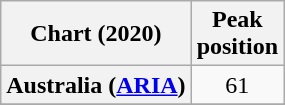<table class="wikitable sortable plainrowheaders" style="text-align:center">
<tr>
<th scope="col">Chart (2020)</th>
<th scope="col">Peak<br>position</th>
</tr>
<tr>
<th scope="row">Australia (<a href='#'>ARIA</a>)</th>
<td>61</td>
</tr>
<tr>
</tr>
<tr>
</tr>
<tr>
</tr>
<tr>
</tr>
</table>
